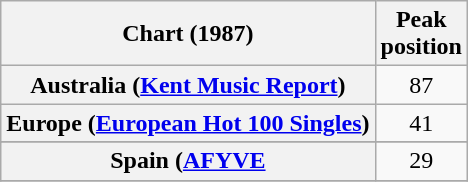<table class="wikitable sortable plainrowheaders" style="text-align:center">
<tr>
<th>Chart (1987)</th>
<th>Peak<br>position</th>
</tr>
<tr>
<th scope="row">Australia (<a href='#'>Kent Music Report</a>)</th>
<td>87</td>
</tr>
<tr>
<th scope="row">Europe (<a href='#'>European Hot 100 Singles</a>)</th>
<td>41</td>
</tr>
<tr>
</tr>
<tr>
</tr>
<tr>
</tr>
<tr>
</tr>
<tr>
<th scope="row">Spain (<a href='#'>AFYVE</a></th>
<td>29</td>
</tr>
<tr>
</tr>
</table>
